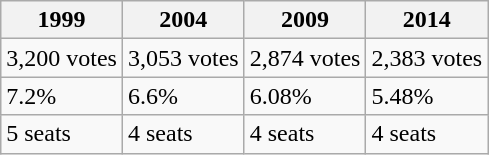<table class="wikitable" border="1">
<tr>
<th>1999</th>
<th>2004</th>
<th>2009</th>
<th>2014</th>
</tr>
<tr>
<td>3,200 votes</td>
<td>3,053 votes</td>
<td>2,874 votes</td>
<td>2,383 votes</td>
</tr>
<tr>
<td>7.2%</td>
<td>6.6%</td>
<td>6.08%</td>
<td>5.48%</td>
</tr>
<tr>
<td>5 seats</td>
<td>4 seats</td>
<td>4 seats</td>
<td>4 seats</td>
</tr>
</table>
